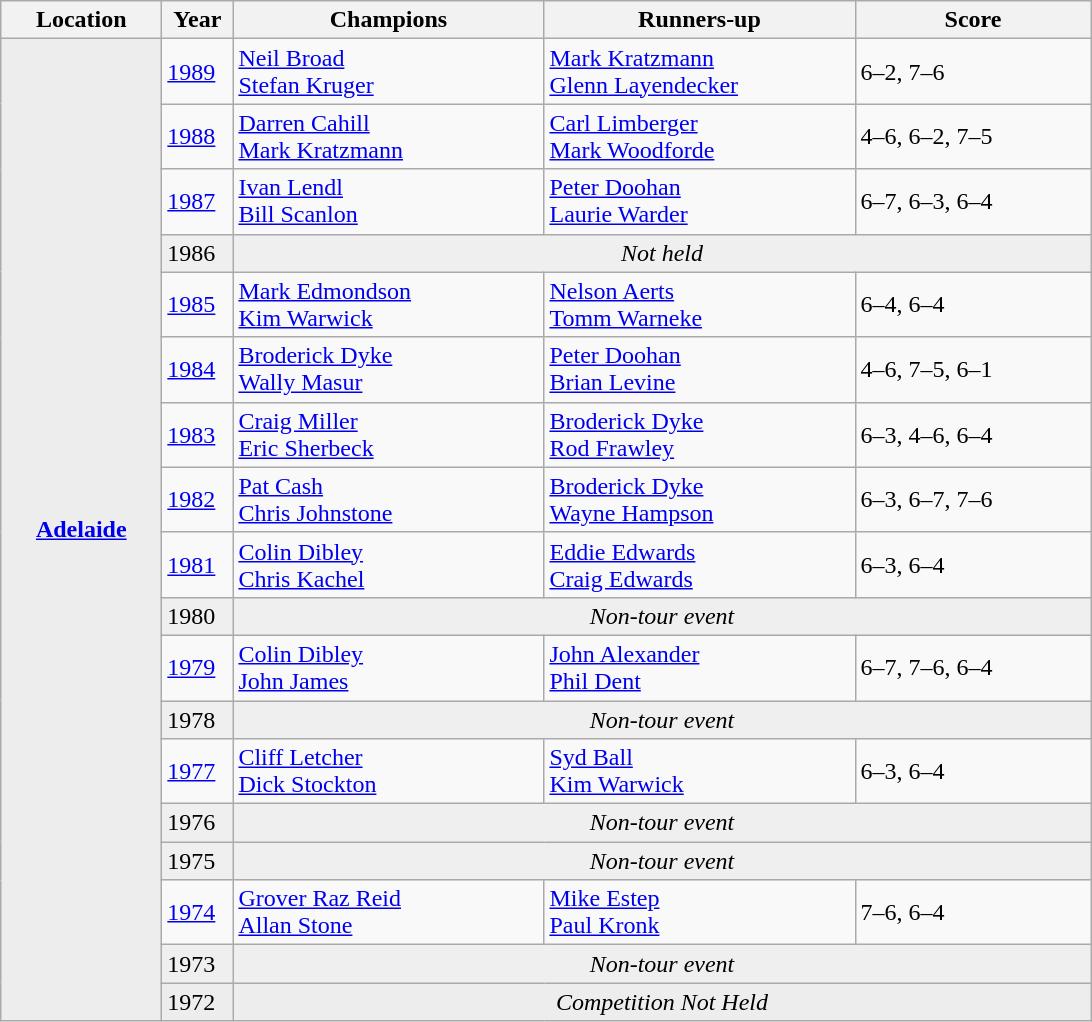<table class="wikitable">
<tr>
<th style="width:100px">Location</th>
<th style="width:40px">Year</th>
<th style="width:200px">Champions</th>
<th style="width:200px">Runners-up</th>
<th style="width:150px" class="unsortable">Score</th>
</tr>
<tr>
<th rowspan="18" style="background:#ededed"><a href='#'>Adelaide</a></th>
<td><a href='#'>1989</a></td>
<td> <a href='#'>Neil Broad</a><br> <a href='#'>Stefan Kruger</a></td>
<td> <a href='#'>Mark Kratzmann</a><br> <a href='#'>Glenn Layendecker</a></td>
<td>6–2, 7–6</td>
</tr>
<tr>
<td><a href='#'>1988</a></td>
<td> <a href='#'>Darren Cahill</a><br> <a href='#'>Mark Kratzmann</a></td>
<td> <a href='#'>Carl Limberger</a><br> <a href='#'>Mark Woodforde</a></td>
<td>4–6, 6–2, 7–5</td>
</tr>
<tr>
<td><a href='#'>1987</a></td>
<td> <a href='#'>Ivan Lendl</a><br> <a href='#'>Bill Scanlon</a></td>
<td> <a href='#'>Peter Doohan</a><br> <a href='#'>Laurie Warder</a></td>
<td>6–7, 6–3, 6–4</td>
</tr>
<tr>
<td style="background:#efefef">1986</td>
<td colspan=3 align=center style="background:#efefef"><em>Not held</em></td>
</tr>
<tr>
<td><a href='#'>1985</a></td>
<td> <a href='#'>Mark Edmondson</a><br> <a href='#'>Kim Warwick</a></td>
<td> <a href='#'>Nelson Aerts</a><br> <a href='#'>Tomm Warneke</a></td>
<td>6–4, 6–4</td>
</tr>
<tr>
<td><a href='#'>1984</a></td>
<td> <a href='#'>Broderick Dyke</a><br> <a href='#'>Wally Masur</a></td>
<td> <a href='#'>Peter Doohan</a><br> <a href='#'>Brian Levine</a></td>
<td>4–6, 7–5, 6–1</td>
</tr>
<tr>
<td><a href='#'>1983</a></td>
<td> <a href='#'>Craig Miller</a><br> <a href='#'>Eric Sherbeck</a></td>
<td> <a href='#'>Broderick Dyke</a><br> <a href='#'>Rod Frawley</a></td>
<td>6–3, 4–6, 6–4</td>
</tr>
<tr>
<td><a href='#'>1982</a></td>
<td> <a href='#'>Pat Cash</a><br> <a href='#'>Chris Johnstone</a></td>
<td> <a href='#'>Broderick Dyke</a><br> <a href='#'>Wayne Hampson</a></td>
<td>6–3, 6–7, 7–6</td>
</tr>
<tr>
<td><a href='#'>1981</a></td>
<td> <a href='#'>Colin Dibley</a><br> <a href='#'>Chris Kachel</a></td>
<td> <a href='#'>Eddie Edwards</a><br> <a href='#'>Craig Edwards</a></td>
<td>6–3, 6–4</td>
</tr>
<tr>
<td style="background:#efefef">1980</td>
<td colspan=3 align=center style="background:#efefef"><em>Non-tour event</em></td>
</tr>
<tr>
<td><a href='#'>1979</a></td>
<td> <a href='#'>Colin Dibley</a><br> <a href='#'>John James</a></td>
<td> <a href='#'>John Alexander</a><br> <a href='#'>Phil Dent</a></td>
<td>6–7, 7–6, 6–4</td>
</tr>
<tr>
<td style="background:#efefef">1978</td>
<td colspan=3 align=center style="background:#efefef"><em>Non-tour event</em></td>
</tr>
<tr>
<td><a href='#'>1977</a></td>
<td> <a href='#'>Cliff Letcher</a><br> <a href='#'>Dick Stockton</a></td>
<td> <a href='#'>Syd Ball</a><br> <a href='#'>Kim Warwick</a></td>
<td>6–3, 6–4</td>
</tr>
<tr>
<td style="background:#efefef">1976</td>
<td colspan=3 align=center style="background:#efefef"><em>Non-tour event</em></td>
</tr>
<tr>
<td style="background:#efefef">1975</td>
<td colspan=3 align=center style="background:#efefef"><em>Non-tour event</em></td>
</tr>
<tr>
<td><a href='#'>1974</a></td>
<td> <a href='#'>Grover Raz Reid</a><br> <a href='#'>Allan Stone</a></td>
<td> <a href='#'>Mike Estep</a><br> <a href='#'>Paul Kronk</a></td>
<td>7–6, 6–4</td>
</tr>
<tr>
<td style="background:#efefef">1973</td>
<td colspan=3 align=center style="background:#efefef"><em>Non-tour event</em></td>
</tr>
<tr>
<td style="background:#ededed">1972</td>
<td colspan=3 align=center style="background:#ededed"><em>Competition Not Held</em></td>
</tr>
</table>
